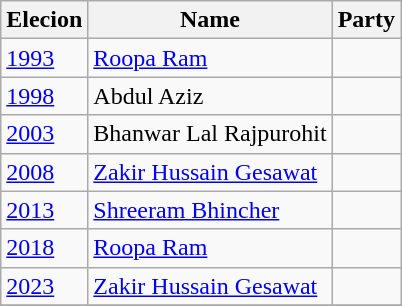<table class="wikitable sortable">
<tr>
<th>Elecion</th>
<th>Name</th>
<th colspan="2">Party</th>
</tr>
<tr>
<td><a href='#'>1993</a></td>
<td><a href='#'>Roopa Ram</a></td>
<td></td>
</tr>
<tr>
<td><a href='#'>1998</a></td>
<td>Abdul Aziz</td>
<td></td>
</tr>
<tr>
<td><a href='#'>2003</a></td>
<td>Bhanwar Lal Rajpurohit</td>
<td></td>
</tr>
<tr>
<td><a href='#'>2008</a></td>
<td><a href='#'>Zakir Hussain Gesawat</a></td>
<td></td>
</tr>
<tr>
<td><a href='#'>2013</a></td>
<td><a href='#'>Shreeram Bhincher</a></td>
<td></td>
</tr>
<tr>
<td><a href='#'>2018</a></td>
<td><a href='#'>Roopa Ram</a></td>
</tr>
<tr>
<td><a href='#'>2023</a></td>
<td><a href='#'>Zakir Hussain Gesawat</a></td>
<td></td>
</tr>
<tr>
</tr>
</table>
